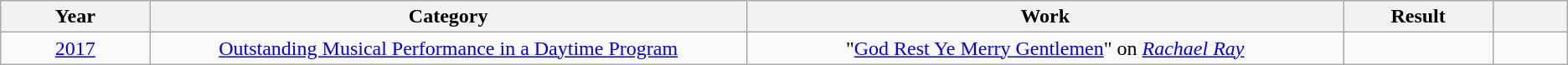<table class="wikitable">
<tr>
<th style="width:5%;">Year</th>
<th style="width:20%;">Category</th>
<th style="width:20%;">Work</th>
<th style="width:5%;">Result</th>
<th style="width:2.5%;"></th>
</tr>
<tr>
<td style="text-align:center;"><a href='#'>2017</a></td>
<td style="text-align:center;"><a href='#'>Outstanding Musical Performance in a Daytime Program</a></td>
<td style="text-align:center;">"<a href='#'>God Rest Ye Merry Gentlemen</a>" on <em><a href='#'>Rachael Ray</a></em></td>
<td></td>
<td style="text-align:center;"></td>
</tr>
</table>
